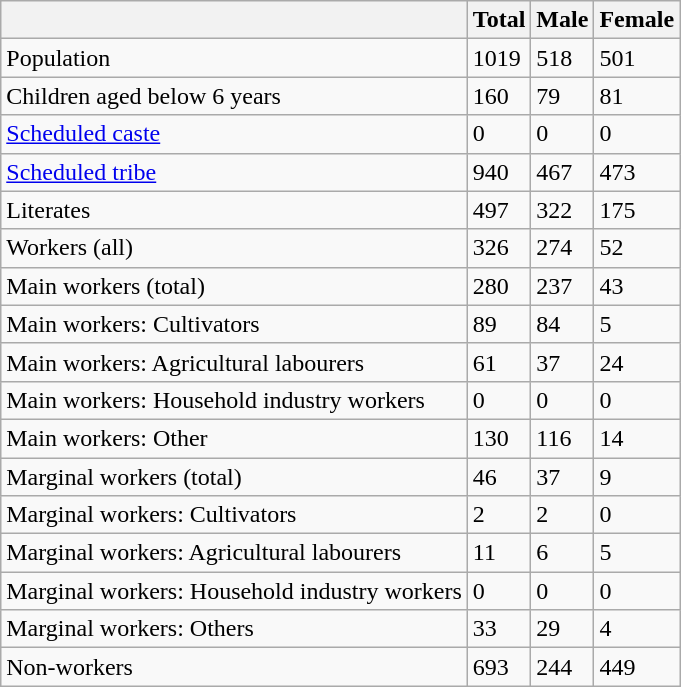<table class="wikitable sortable">
<tr>
<th></th>
<th>Total</th>
<th>Male</th>
<th>Female</th>
</tr>
<tr>
<td>Population</td>
<td>1019</td>
<td>518</td>
<td>501</td>
</tr>
<tr>
<td>Children aged below 6 years</td>
<td>160</td>
<td>79</td>
<td>81</td>
</tr>
<tr>
<td><a href='#'>Scheduled caste</a></td>
<td>0</td>
<td>0</td>
<td>0</td>
</tr>
<tr>
<td><a href='#'>Scheduled tribe</a></td>
<td>940</td>
<td>467</td>
<td>473</td>
</tr>
<tr>
<td>Literates</td>
<td>497</td>
<td>322</td>
<td>175</td>
</tr>
<tr>
<td>Workers (all)</td>
<td>326</td>
<td>274</td>
<td>52</td>
</tr>
<tr>
<td>Main workers (total)</td>
<td>280</td>
<td>237</td>
<td>43</td>
</tr>
<tr>
<td>Main workers: Cultivators</td>
<td>89</td>
<td>84</td>
<td>5</td>
</tr>
<tr>
<td>Main workers: Agricultural labourers</td>
<td>61</td>
<td>37</td>
<td>24</td>
</tr>
<tr>
<td>Main workers: Household industry workers</td>
<td>0</td>
<td>0</td>
<td>0</td>
</tr>
<tr>
<td>Main workers: Other</td>
<td>130</td>
<td>116</td>
<td>14</td>
</tr>
<tr>
<td>Marginal workers (total)</td>
<td>46</td>
<td>37</td>
<td>9</td>
</tr>
<tr>
<td>Marginal workers: Cultivators</td>
<td>2</td>
<td>2</td>
<td>0</td>
</tr>
<tr>
<td>Marginal workers: Agricultural labourers</td>
<td>11</td>
<td>6</td>
<td>5</td>
</tr>
<tr>
<td>Marginal workers: Household industry workers</td>
<td>0</td>
<td>0</td>
<td>0</td>
</tr>
<tr>
<td>Marginal workers: Others</td>
<td>33</td>
<td>29</td>
<td>4</td>
</tr>
<tr>
<td>Non-workers</td>
<td>693</td>
<td>244</td>
<td>449</td>
</tr>
</table>
